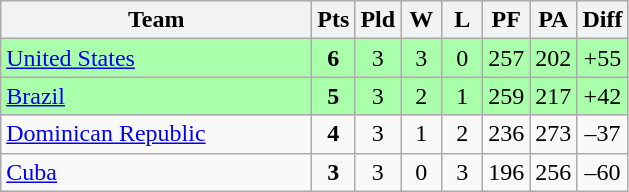<table class="wikitable" style="text-align:center">
<tr>
<th width=200>Team</th>
<th width=20>Pts</th>
<th width=20>Pld</th>
<th width=20>W</th>
<th width=20>L</th>
<th width=20>PF</th>
<th width=20>PA</th>
<th width=20>Diff</th>
</tr>
<tr style="background:#aaffaa">
<td style="text-align:left"> <a href='#'>United States</a></td>
<td><strong>6</strong></td>
<td>3</td>
<td>3</td>
<td>0</td>
<td>257</td>
<td>202</td>
<td>+55</td>
</tr>
<tr style="background:#aaffaa">
<td style="text-align:left"> <a href='#'>Brazil</a></td>
<td><strong>5</strong></td>
<td>3</td>
<td>2</td>
<td>1</td>
<td>259</td>
<td>217</td>
<td>+42</td>
</tr>
<tr>
<td style="text-align:left"> <a href='#'>Dominican Republic</a></td>
<td><strong>4</strong></td>
<td>3</td>
<td>1</td>
<td>2</td>
<td>236</td>
<td>273</td>
<td>–37</td>
</tr>
<tr>
<td style="text-align:left"> <a href='#'>Cuba</a></td>
<td><strong>3</strong></td>
<td>3</td>
<td>0</td>
<td>3</td>
<td>196</td>
<td>256</td>
<td>–60</td>
</tr>
</table>
